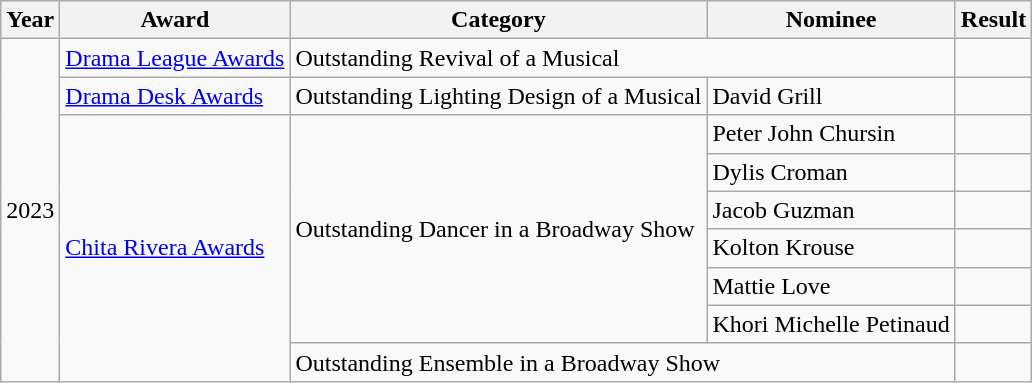<table class="wikitable">
<tr>
<th>Year</th>
<th>Award</th>
<th>Category</th>
<th>Nominee</th>
<th>Result</th>
</tr>
<tr>
<td rowspan="9">2023</td>
<td><a href='#'>Drama League Awards</a></td>
<td colspan="2">Outstanding Revival of a Musical</td>
<td></td>
</tr>
<tr>
<td><a href='#'>Drama Desk Awards</a></td>
<td>Outstanding Lighting Design of a Musical</td>
<td>David Grill</td>
<td></td>
</tr>
<tr>
<td rowspan="7"><a href='#'>Chita Rivera Awards</a></td>
<td rowspan="6">Outstanding Dancer in a Broadway Show</td>
<td>Peter John Chursin</td>
<td></td>
</tr>
<tr>
<td>Dylis Croman</td>
<td></td>
</tr>
<tr>
<td>Jacob Guzman</td>
<td></td>
</tr>
<tr>
<td>Kolton Krouse</td>
<td></td>
</tr>
<tr>
<td>Mattie Love</td>
<td></td>
</tr>
<tr>
<td>Khori Michelle Petinaud</td>
<td></td>
</tr>
<tr>
<td colspan="2">Outstanding Ensemble in a Broadway Show</td>
<td></td>
</tr>
</table>
